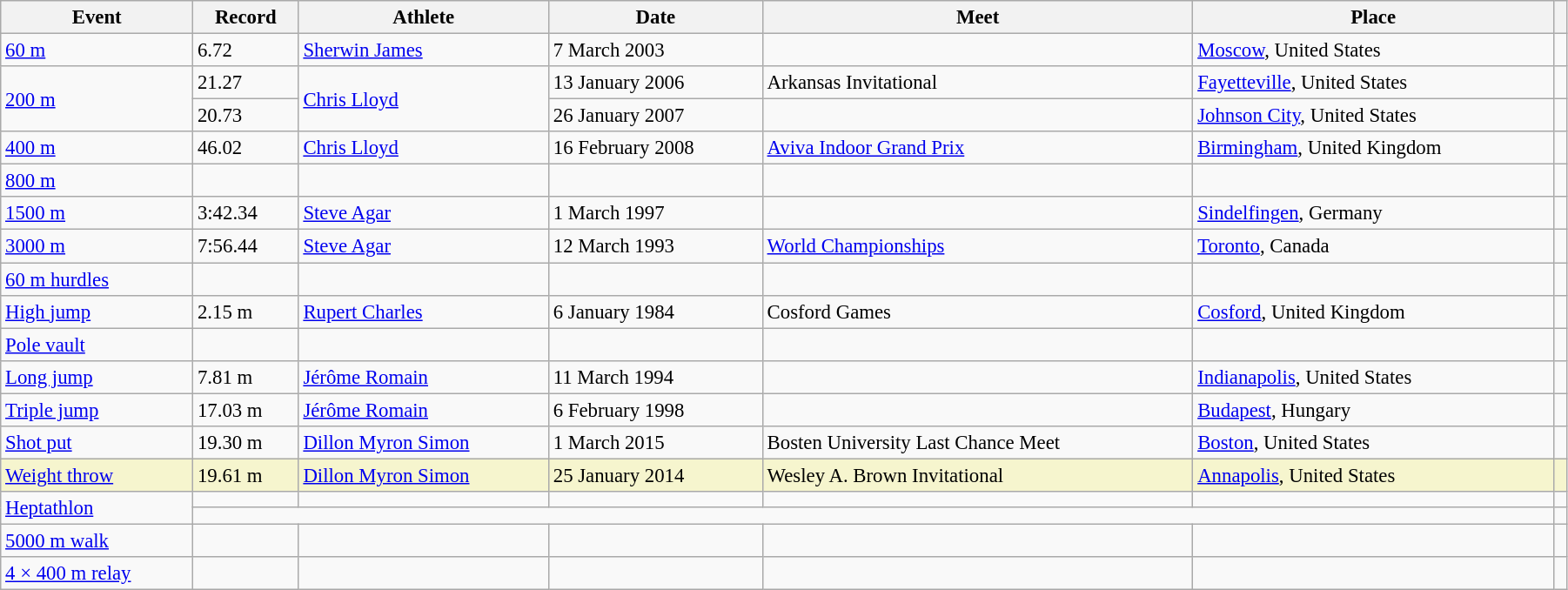<table class="wikitable" style="font-size:95%; width: 95%;">
<tr>
<th>Event</th>
<th>Record</th>
<th>Athlete</th>
<th>Date</th>
<th>Meet</th>
<th>Place</th>
<th></th>
</tr>
<tr>
<td><a href='#'>60 m</a></td>
<td>6.72</td>
<td><a href='#'>Sherwin James</a></td>
<td>7 March 2003</td>
<td></td>
<td><a href='#'>Moscow</a>, United States</td>
<td></td>
</tr>
<tr>
<td rowspan=2><a href='#'>200 m</a></td>
<td>21.27</td>
<td rowspan=2><a href='#'>Chris Lloyd</a></td>
<td>13 January 2006</td>
<td>Arkansas Invitational</td>
<td><a href='#'>Fayetteville</a>, United States</td>
<td></td>
</tr>
<tr>
<td>20.73 </td>
<td>26 January 2007</td>
<td></td>
<td><a href='#'>Johnson City</a>, United States</td>
<td></td>
</tr>
<tr>
<td><a href='#'>400 m</a></td>
<td>46.02</td>
<td><a href='#'>Chris Lloyd</a></td>
<td>16 February 2008</td>
<td><a href='#'>Aviva Indoor Grand Prix</a></td>
<td><a href='#'>Birmingham</a>, United Kingdom</td>
<td></td>
</tr>
<tr>
<td><a href='#'>800 m</a></td>
<td></td>
<td></td>
<td></td>
<td></td>
<td></td>
<td></td>
</tr>
<tr>
<td><a href='#'>1500 m</a></td>
<td>3:42.34</td>
<td><a href='#'>Steve Agar</a></td>
<td>1 March 1997</td>
<td></td>
<td><a href='#'>Sindelfingen</a>, Germany</td>
<td></td>
</tr>
<tr>
<td><a href='#'>3000 m</a></td>
<td>7:56.44</td>
<td><a href='#'>Steve Agar</a></td>
<td>12 March 1993</td>
<td><a href='#'>World Championships</a></td>
<td><a href='#'>Toronto</a>, Canada</td>
<td></td>
</tr>
<tr>
<td><a href='#'>60 m hurdles</a></td>
<td></td>
<td></td>
<td></td>
<td></td>
<td></td>
<td></td>
</tr>
<tr>
<td><a href='#'>High jump</a></td>
<td>2.15 m</td>
<td><a href='#'>Rupert Charles</a></td>
<td>6 January 1984</td>
<td>Cosford Games</td>
<td><a href='#'>Cosford</a>, United Kingdom</td>
<td></td>
</tr>
<tr>
<td><a href='#'>Pole vault</a></td>
<td></td>
<td></td>
<td></td>
<td></td>
<td></td>
<td></td>
</tr>
<tr>
<td><a href='#'>Long jump</a></td>
<td>7.81 m</td>
<td><a href='#'>Jérôme Romain</a></td>
<td>11 March 1994</td>
<td></td>
<td><a href='#'>Indianapolis</a>, United States</td>
<td></td>
</tr>
<tr>
<td><a href='#'>Triple jump</a></td>
<td>17.03 m</td>
<td><a href='#'>Jérôme Romain</a></td>
<td>6 February 1998</td>
<td></td>
<td><a href='#'>Budapest</a>, Hungary</td>
<td></td>
</tr>
<tr>
<td><a href='#'>Shot put</a></td>
<td>19.30 m</td>
<td><a href='#'>Dillon Myron Simon</a></td>
<td>1 March 2015</td>
<td>Bosten University Last Chance Meet</td>
<td><a href='#'>Boston</a>, United States</td>
<td></td>
</tr>
<tr style="background:#f6F5CE;">
<td><a href='#'>Weight throw</a></td>
<td>19.61 m</td>
<td><a href='#'>Dillon Myron Simon</a></td>
<td>25 January 2014</td>
<td>Wesley A. Brown Invitational</td>
<td><a href='#'>Annapolis</a>, United States</td>
<td></td>
</tr>
<tr>
<td rowspan=2><a href='#'>Heptathlon</a></td>
<td></td>
<td></td>
<td></td>
<td></td>
<td></td>
<td></td>
</tr>
<tr>
<td colspan=5></td>
<td></td>
</tr>
<tr>
<td><a href='#'>5000 m walk</a></td>
<td></td>
<td></td>
<td></td>
<td></td>
<td></td>
<td></td>
</tr>
<tr>
<td><a href='#'>4 × 400 m relay</a></td>
<td></td>
<td></td>
<td></td>
<td></td>
<td></td>
<td></td>
</tr>
</table>
